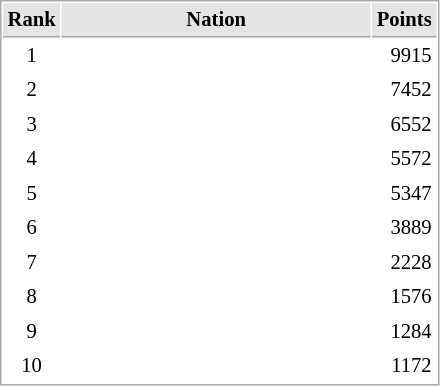<table cellspacing="1" cellpadding="3" style="border:1px solid #AAAAAA;font-size:86%">
<tr style="background-color: #E4E4E4;">
<th style="border-bottom:1px solid #AAAAAA" width=10>Rank</th>
<th style="border-bottom:1px solid #AAAAAA" width=200>Nation</th>
<th style="border-bottom:1px solid #AAAAAA" width=20 align=right>Points</th>
</tr>
<tr>
<td align=center>1</td>
<td><strong></strong></td>
<td align=right>9915</td>
</tr>
<tr>
<td align=center>2</td>
<td></td>
<td align=right>7452</td>
</tr>
<tr>
<td align=center>3</td>
<td></td>
<td align=right>6552</td>
</tr>
<tr>
<td align=center>4</td>
<td></td>
<td align=right>5572</td>
</tr>
<tr>
<td align=center>5</td>
<td></td>
<td align=right>5347</td>
</tr>
<tr>
<td align=center>6</td>
<td></td>
<td align=right>3889</td>
</tr>
<tr>
<td align=center>7</td>
<td></td>
<td align=right>2228</td>
</tr>
<tr>
<td align=center>8</td>
<td></td>
<td align=right>1576</td>
</tr>
<tr>
<td align=center>9</td>
<td></td>
<td align=right>1284</td>
</tr>
<tr>
<td align=center>10</td>
<td></td>
<td align=right>1172</td>
</tr>
</table>
